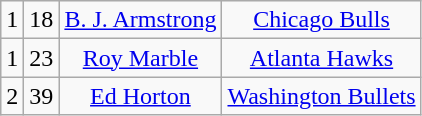<table class="wikitable">
<tr style="text-align:center;" bgcolor="">
<td>1</td>
<td>18</td>
<td><a href='#'>B. J. Armstrong</a></td>
<td><a href='#'>Chicago Bulls</a></td>
</tr>
<tr style="text-align:center;" bgcolor="">
<td>1</td>
<td>23</td>
<td><a href='#'>Roy Marble</a></td>
<td><a href='#'>Atlanta Hawks</a></td>
</tr>
<tr style="text-align:center;" bgcolor="">
<td>2</td>
<td>39</td>
<td><a href='#'>Ed Horton</a></td>
<td><a href='#'>Washington Bullets</a></td>
</tr>
</table>
